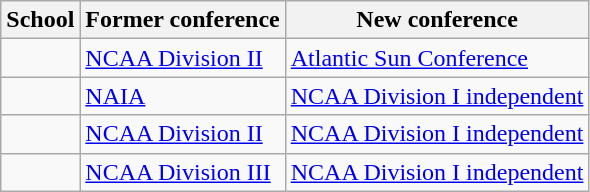<table class="wikitable sortable">
<tr>
<th>School</th>
<th>Former conference</th>
<th>New conference</th>
</tr>
<tr>
<td></td>
<td><a href='#'>NCAA Division II</a></td>
<td><a href='#'>Atlantic Sun Conference</a></td>
</tr>
<tr>
<td></td>
<td><a href='#'>NAIA</a></td>
<td><a href='#'>NCAA Division I independent</a></td>
</tr>
<tr>
<td></td>
<td><a href='#'>NCAA Division II</a></td>
<td><a href='#'>NCAA Division I independent</a></td>
</tr>
<tr>
<td></td>
<td><a href='#'>NCAA Division III</a></td>
<td><a href='#'>NCAA Division I independent</a></td>
</tr>
</table>
